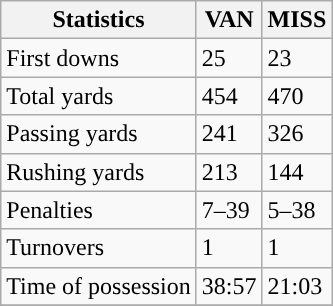<table class="wikitable" style="float: left;">
<tr>
<th>Statistics</th>
<th>VAN</th>
<th>MISS</th>
</tr>
<tr>
<td>First downs</td>
<td>25</td>
<td>23</td>
</tr>
<tr>
<td>Total yards</td>
<td>454</td>
<td>470</td>
</tr>
<tr>
<td>Passing yards</td>
<td>241</td>
<td>326</td>
</tr>
<tr>
<td>Rushing yards</td>
<td>213</td>
<td>144</td>
</tr>
<tr>
<td>Penalties</td>
<td>7–39</td>
<td>5–38</td>
</tr>
<tr>
<td>Turnovers</td>
<td>1</td>
<td>1</td>
</tr>
<tr>
<td>Time of possession</td>
<td>38:57</td>
<td>21:03</td>
</tr>
<tr>
</tr>
</table>
